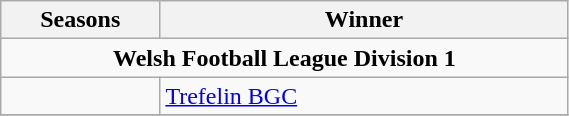<table class="wikitable" style="width:30%">
<tr>
<th style="width:6%;">Seasons</th>
<th style="width:24%;">Winner</th>
</tr>
<tr>
<td colspan="2" style="text-align:center;"><strong>Welsh Football League Division 1</strong></td>
</tr>
<tr>
<td></td>
<td><a href='#'>Trefelin BGC</a></td>
</tr>
<tr>
</tr>
</table>
